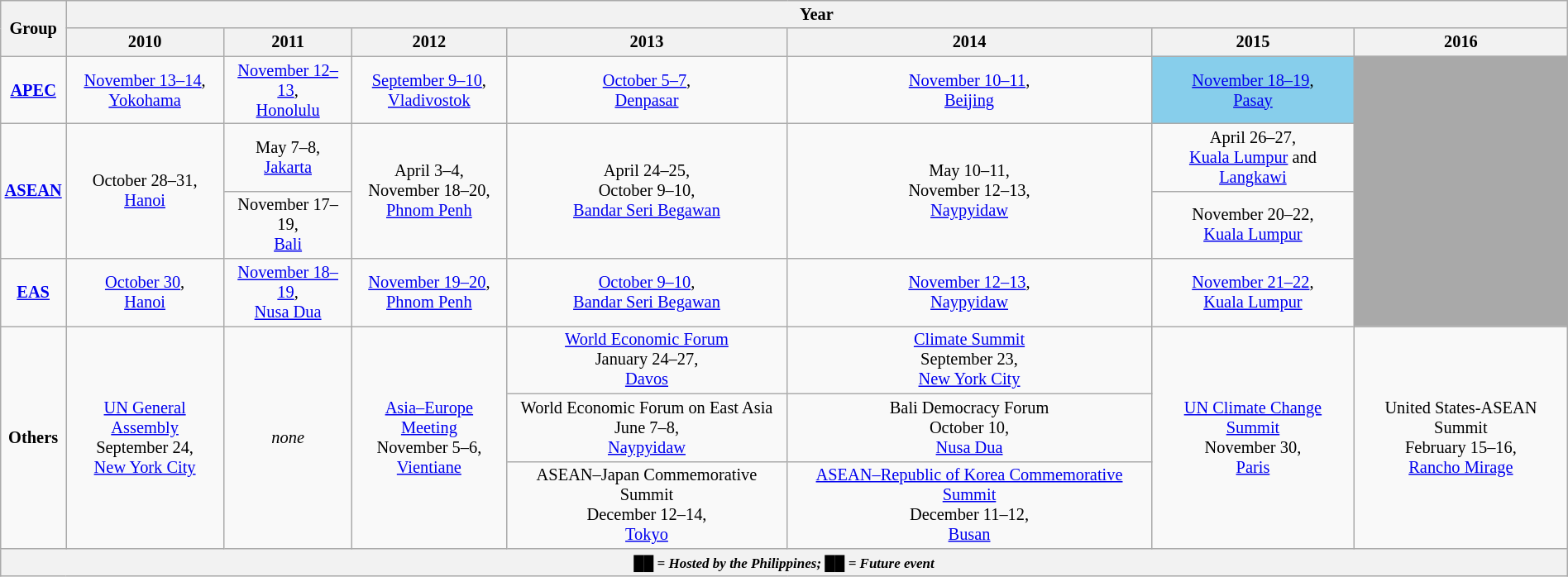<table class="wikitable" style="margin:1em auto; font-size:85%; text-align:center;">
<tr>
<th rowspan="2">Group</th>
<th colspan="8">Year</th>
</tr>
<tr>
<th>2010</th>
<th>2011</th>
<th>2012</th>
<th>2013</th>
<th>2014</th>
<th>2015</th>
<th>2016</th>
</tr>
<tr>
<td><strong><a href='#'>APEC</a></strong></td>
<td><a href='#'>November 13–14</a>,<br> <a href='#'>Yokohama</a></td>
<td><a href='#'>November 12–13</a>,<br> <a href='#'>Honolulu</a></td>
<td><a href='#'>September 9–10</a>,<br> <a href='#'>Vladivostok</a></td>
<td><a href='#'>October 5–7</a>,<br> <a href='#'>Denpasar</a></td>
<td><a href='#'>November 10–11</a>,<br> <a href='#'>Beijing</a></td>
<td style="background:skyBlue;"><a href='#'>November 18–19</a>,<br> <a href='#'>Pasay</a></td>
<td style="background:darkgrey;" rowspan="4"></td>
</tr>
<tr>
<td rowspan="2"><strong><a href='#'>ASEAN</a></strong></td>
<td rowspan="2">October 28–31,<br> <a href='#'>Hanoi</a></td>
<td>May 7–8,<br> <a href='#'>Jakarta</a></td>
<td rowspan="2">April 3–4,<br>November 18–20,<br> <a href='#'>Phnom Penh</a></td>
<td rowspan="2">April 24–25,<br>October 9–10,<br> <a href='#'>Bandar Seri Begawan</a></td>
<td rowspan="2">May 10–11,<br>November 12–13,<br> <a href='#'>Naypyidaw</a></td>
<td>April 26–27,<br> <a href='#'>Kuala Lumpur</a> and <a href='#'>Langkawi</a></td>
</tr>
<tr>
<td>November 17–19,<br> <a href='#'>Bali</a></td>
<td>November 20–22,<br> <a href='#'>Kuala Lumpur</a></td>
</tr>
<tr>
<td><strong><a href='#'>EAS</a></strong></td>
<td><a href='#'>October 30</a>,<br> <a href='#'>Hanoi</a></td>
<td><a href='#'>November 18–19</a>,<br> <a href='#'>Nusa Dua</a></td>
<td><a href='#'>November 19–20</a>,<br> <a href='#'>Phnom Penh</a></td>
<td><a href='#'>October 9–10</a>,<br> <a href='#'>Bandar Seri Begawan</a></td>
<td><a href='#'>November 12–13</a>,<br> <a href='#'>Naypyidaw</a></td>
<td><a href='#'>November 21–22</a>,<br> <a href='#'>Kuala Lumpur</a></td>
</tr>
<tr>
<td rowspan="3"><strong>Others</strong></td>
<td rowspan="3"><a href='#'>UN General Assembly</a><br>September 24,<br> <a href='#'>New York City</a></td>
<td rowspan="3"><em>none</em></td>
<td rowspan="3"><a href='#'>Asia–Europe Meeting</a><br>November 5–6,<br> <a href='#'>Vientiane</a></td>
<td><a href='#'>World Economic Forum</a><br>January 24–27,<br> <a href='#'>Davos</a></td>
<td><a href='#'>Climate Summit</a><br>September 23,<br> <a href='#'>New York City</a></td>
<td rowspan="3"><a href='#'>UN Climate Change Summit</a><br>November 30,<br> <a href='#'>Paris</a></td>
<td rowspan="3">United States-ASEAN Summit<br>February 15–16,<br> <a href='#'>Rancho Mirage</a></td>
</tr>
<tr>
<td>World Economic Forum on East Asia<br>June 7–8,<br> <a href='#'>Naypyidaw</a></td>
<td>Bali Democracy Forum<br>October 10,<br> <a href='#'>Nusa Dua</a></td>
</tr>
<tr>
<td>ASEAN–Japan Commemorative Summit<br>December 12–14,<br> <a href='#'>Tokyo</a></td>
<td><a href='#'>ASEAN–Republic of Korea Commemorative Summit</a><br>December 11–12,<br> <a href='#'>Busan</a></td>
</tr>
<tr>
<th colspan="8"><small><em><span>██</span> = Hosted by the Philippines; <span>██</span> = Future event</em></small></th>
</tr>
</table>
